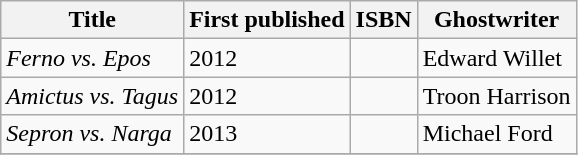<table class="wikitable sortable nowraplinks">
<tr>
<th scope="col">Title</th>
<th scope="col">First published</th>
<th scope="col">ISBN</th>
<th scope="col">Ghostwriter</th>
</tr>
<tr>
<td><em>Ferno vs. Epos</em></td>
<td>2012</td>
<td></td>
<td>Edward Willet</td>
</tr>
<tr>
<td><em>Amictus vs. Tagus</em></td>
<td>2012</td>
<td></td>
<td>Troon Harrison</td>
</tr>
<tr>
<td><em>Sepron vs. Narga</em></td>
<td>2013</td>
<td></td>
<td>Michael Ford</td>
</tr>
<tr>
</tr>
</table>
